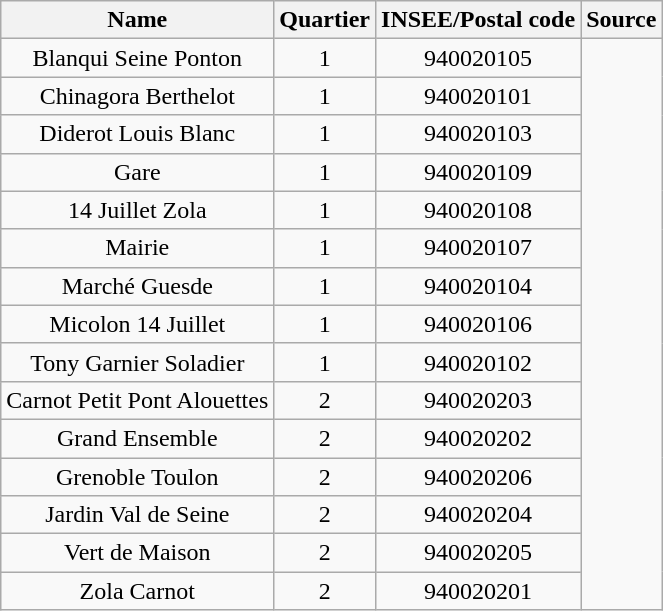<table class="wikitable plainrowheaders" style="text-align:center;">
<tr>
<th scope="col">Name</th>
<th>Quartier</th>
<th scope="col">INSEE/Postal code</th>
<th>Source</th>
</tr>
<tr>
<td>Blanqui Seine Ponton</td>
<td>1</td>
<td>940020105</td>
<td rowspan="15"></td>
</tr>
<tr>
<td>Chinagora Berthelot</td>
<td>1</td>
<td>940020101</td>
</tr>
<tr>
<td>Diderot Louis Blanc</td>
<td>1</td>
<td>940020103</td>
</tr>
<tr>
<td>Gare</td>
<td>1</td>
<td>940020109</td>
</tr>
<tr>
<td>14 Juillet Zola</td>
<td>1</td>
<td>940020108</td>
</tr>
<tr>
<td>Mairie</td>
<td>1</td>
<td>940020107</td>
</tr>
<tr>
<td>Marché Guesde</td>
<td>1</td>
<td>940020104</td>
</tr>
<tr>
<td>Micolon 14 Juillet</td>
<td>1</td>
<td>940020106</td>
</tr>
<tr>
<td>Tony Garnier Soladier</td>
<td>1</td>
<td>940020102</td>
</tr>
<tr>
<td>Carnot Petit Pont Alouettes</td>
<td>2</td>
<td>940020203</td>
</tr>
<tr>
<td>Grand Ensemble</td>
<td>2</td>
<td>940020202</td>
</tr>
<tr>
<td>Grenoble Toulon</td>
<td>2</td>
<td>940020206</td>
</tr>
<tr>
<td>Jardin Val de Seine</td>
<td>2</td>
<td>940020204</td>
</tr>
<tr>
<td>Vert de Maison</td>
<td>2</td>
<td>940020205</td>
</tr>
<tr>
<td>Zola Carnot</td>
<td>2</td>
<td>940020201</td>
</tr>
</table>
